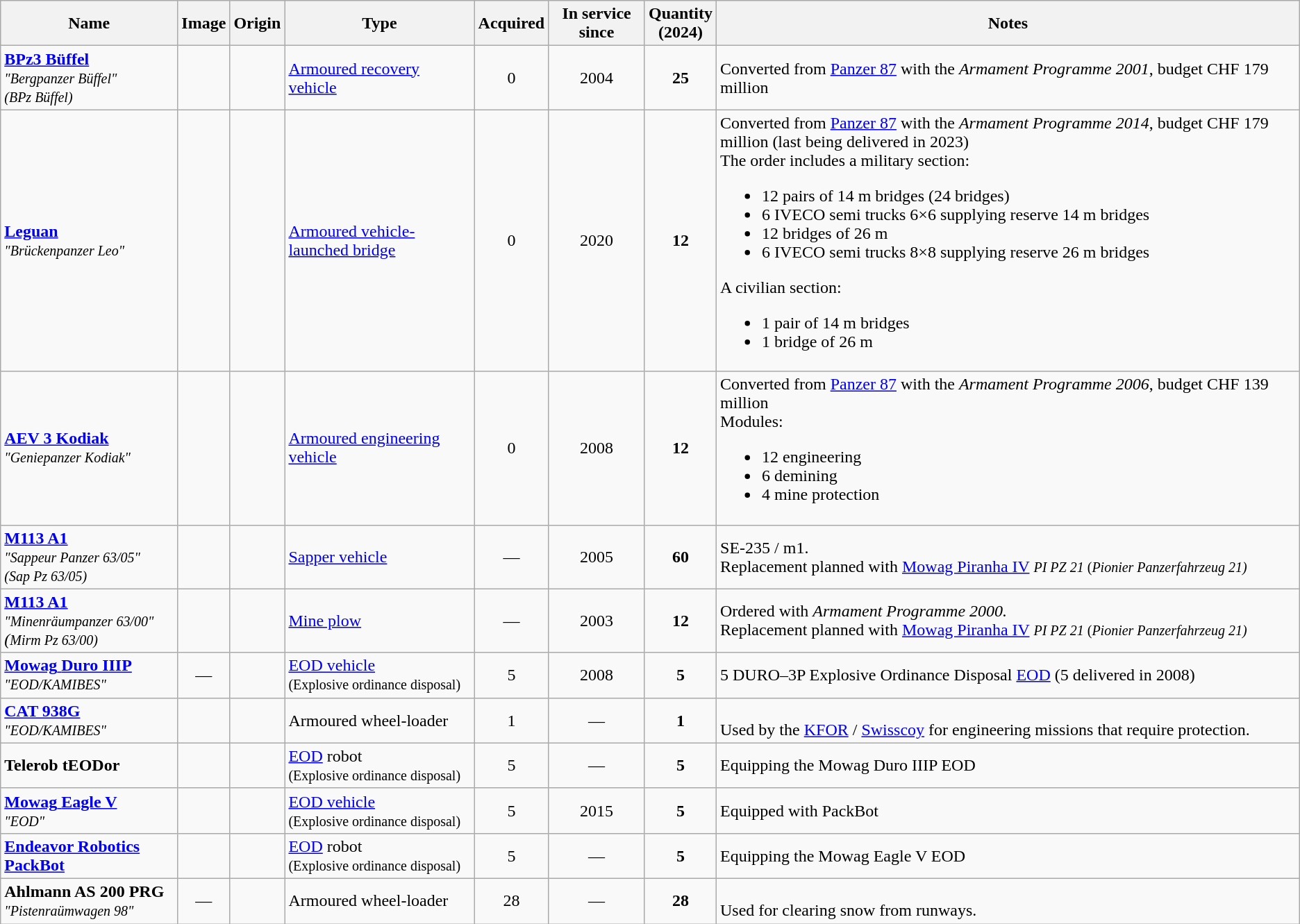<table class="wikitable">
<tr>
<th>Name</th>
<th>Image</th>
<th>Origin</th>
<th>Type</th>
<th>Acquired</th>
<th>In service since</th>
<th>Quantity<br>(2024)</th>
<th>Notes</th>
</tr>
<tr>
<td><strong><a href='#'>BPz3 Büffel</a></strong><br><em><small>"Bergpanzer Büffel"</small></em> <br><small><em>(BPz Büffel)</em></small></td>
<td style="text-align: center; "></td>
<td><small></small></td>
<td><a href='#'>Armoured recovery vehicle</a></td>
<td style="text-align: center; ">0</td>
<td style="text-align: center; ">2004</td>
<td style="text-align: center; "><strong>25</strong></td>
<td>Converted from <a href='#'>Panzer 87</a> with the <em>Armament Programme 2001</em>, budget CHF 179 million</td>
</tr>
<tr>
<td><a href='#'><strong>Leguan</strong></a><br><small><em>"Brückenpanzer Leo"</em></small></td>
<td style="text-align: center; "></td>
<td><small></small></td>
<td><a href='#'>Armoured vehicle-launched bridge</a></td>
<td style="text-align: center; ">0</td>
<td style="text-align: center; ">2020</td>
<td style="text-align: center; "><strong>12</strong></td>
<td>Converted from <a href='#'>Panzer 87</a> with the <em>Armament Programme 2014</em>, budget CHF 179 million (last being delivered in 2023)<br>The order includes a military section:<ul><li>12 pairs of 14 m bridges (24 bridges)</li><li>6 IVECO semi trucks 6×6 supplying reserve 14 m bridges</li><li>12 bridges of  26 m</li><li>6 IVECO semi trucks 8×8 supplying reserve 26 m bridges</li></ul>A civilian section:<ul><li>1 pair of 14 m bridges</li><li>1 bridge of 26 m</li></ul></td>
</tr>
<tr>
<td><strong><a href='#'>AEV 3 Kodiak</a></strong><br><small><em>"Geniepanzer Kodiak"</em></small></td>
<td style="text-align: center; "></td>
<td><small></small><br><small></small></td>
<td><a href='#'>Armoured engineering vehicle</a></td>
<td style="text-align: center; ">0</td>
<td style="text-align: center; ">2008</td>
<td style="text-align: center; "><strong>12</strong></td>
<td>Converted from <a href='#'>Panzer 87</a> with the <em>Armament Programme</em> <em>2006</em>, budget CHF 139 million<br>Modules:<ul><li>12 engineering</li><li>6 demining</li><li>4 mine protection</li></ul></td>
</tr>
<tr>
<td><a href='#'><strong>M113 A1</strong></a><br><small><em>"Sappeur Panzer 63/05"</em></small> <br><small><em>(Sap Pz 63/05)</em></small></td>
<td style="text-align: center; "></td>
<td><small></small><br><small></small></td>
<td><a href='#'>Sapper vehicle</a></td>
<td style="text-align: center; ">—</td>
<td style="text-align: center; ">2005</td>
<td style="text-align: center; "><strong>60</strong></td>
<td>SE-235 / m1.<br>Replacement planned with <a href='#'>Mowag Piranha IV</a> <small><em>PI PZ 21</em> (<em>Pionier Panzerfahrzeug 21)</em></small></td>
</tr>
<tr>
<td><a href='#'><strong>M113 A1</strong></a><br><small><em>"Minenräumpanzer 63/00"</em></small> <br><em>(<small>Mirm Pz 63/00)</small></em></td>
<td style="text-align: center; "></td>
<td><small></small><br><small></small></td>
<td><a href='#'>Mine plow</a></td>
<td style="text-align: center; ">—</td>
<td style="text-align: center; ">2003</td>
<td style="text-align: center; "><strong>12</strong></td>
<td>Ordered with <em>Armament Programme 2000.</em><br>Replacement planned with <a href='#'>Mowag Piranha IV</a> <small><em>PI PZ 21</em> (<em>Pionier Panzerfahrzeug 21)</em></small></td>
</tr>
<tr>
<td><a href='#'><strong>Mowag</strong> <strong>Duro IIIP</strong></a><br><small><em>"EOD/KAMIBES"</em></small></td>
<td style="text-align: center; ">—</td>
<td><small></small></td>
<td><a href='#'>EOD vehicle</a><br><small>(Explosive ordinance disposal)</small></td>
<td style="text-align: center; ">5</td>
<td style="text-align: center; ">2008</td>
<td style="text-align: center; "><strong>5</strong></td>
<td>5 DURO–3P Explosive Ordinance Disposal <a href='#'>EOD</a> (5 delivered in 2008)</td>
</tr>
<tr>
<td><strong><a href='#'>CAT 938G</a></strong><br><small><em>"EOD/KAMIBES"</em></small></td>
<td style="text-align: center; "></td>
<td><small></small></td>
<td>Armoured wheel-loader</td>
<td style="text-align: center; ">1</td>
<td style="text-align: center; ">—</td>
<td style="text-align: center; "><strong>1</strong></td>
<td><br>Used by the <a href='#'>KFOR</a> / <a href='#'>Swisscoy</a> for engineering missions that require protection.</td>
</tr>
<tr>
<td><strong>Telerob tEODor</strong></td>
<td style="text-align: center; "></td>
<td><small></small></td>
<td><a href='#'>EOD</a> robot<br><small>(Explosive ordinance disposal)</small></td>
<td style="text-align: center; ">5</td>
<td style="text-align: center; ">—</td>
<td style="text-align: center; "><strong>5</strong></td>
<td>Equipping the Mowag Duro IIIP EOD</td>
</tr>
<tr>
<td><a href='#'><strong>Mowag</strong> <strong>Eagle V</strong></a><br><small><em>"EOD"</em></small></td>
<td style="text-align: center; "></td>
<td><small></small></td>
<td><a href='#'>EOD vehicle</a><br><small>(Explosive ordinance disposal)</small></td>
<td style="text-align: center; ">5</td>
<td style="text-align: center; ">2015</td>
<td style="text-align: center; "><strong>5</strong></td>
<td>Equipped with PackBot </td>
</tr>
<tr>
<td><a href='#'><strong>Endeavor Robotics PackBot</strong></a></td>
<td></td>
<td><small></small></td>
<td><a href='#'>EOD</a> robot<br><small>(Explosive ordinance disposal)</small></td>
<td style="text-align: center; ">5</td>
<td style="text-align: center; ">—</td>
<td style="text-align: center; "><strong>5</strong></td>
<td>Equipping the Mowag Eagle V EOD</td>
</tr>
<tr>
<td><strong>Ahlmann AS 200 PRG</strong><br><small><em>"Pistenraümwagen 98"</em></small></td>
<td style="text-align: center; ">—</td>
<td><small></small></td>
<td>Armoured wheel-loader</td>
<td style="text-align: center; ">28</td>
<td style="text-align: center; ">—</td>
<td style="text-align: center; "><strong>28</strong></td>
<td><br>Used for clearing snow from runways.</td>
</tr>
</table>
